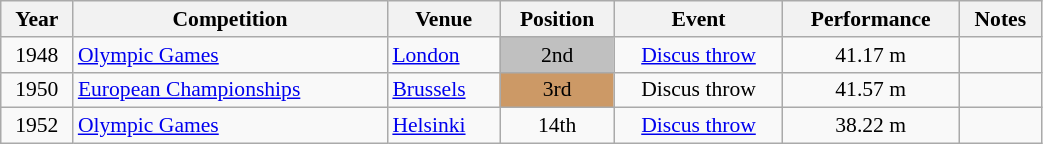<table class="wikitable" width=55% style="font-size:90%; text-align:center;">
<tr>
<th>Year</th>
<th>Competition</th>
<th>Venue</th>
<th>Position</th>
<th>Event</th>
<th>Performance</th>
<th>Notes</th>
</tr>
<tr>
<td rowspan=1>1948</td>
<td rowspan=1 align=left><a href='#'>Olympic Games</a></td>
<td rowspan=1 align=left> <a href='#'>London</a></td>
<td bgcolor=silver>2nd</td>
<td><a href='#'>Discus throw</a></td>
<td>41.17 m</td>
<td></td>
</tr>
<tr>
<td rowspan=1>1950</td>
<td rowspan=1 align=left><a href='#'>European Championships</a></td>
<td rowspan=1 align=left> <a href='#'>Brussels</a></td>
<td bgcolor=cc9966>3rd</td>
<td>Discus throw</td>
<td>41.57 m</td>
<td></td>
</tr>
<tr>
<td rowspan=1>1952</td>
<td rowspan=1 align=left><a href='#'>Olympic Games</a></td>
<td rowspan=1 align=left> <a href='#'>Helsinki</a></td>
<td>14th</td>
<td><a href='#'>Discus throw</a></td>
<td>38.22 m</td>
<td></td>
</tr>
</table>
